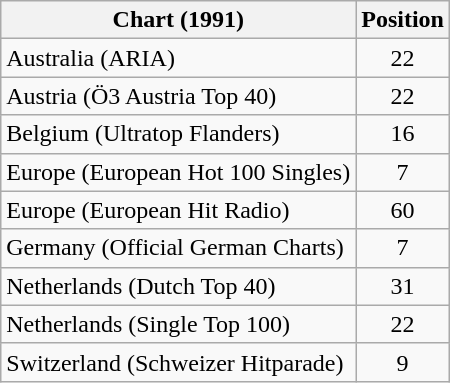<table class="wikitable sortable">
<tr>
<th>Chart (1991)</th>
<th>Position</th>
</tr>
<tr>
<td>Australia (ARIA)</td>
<td style="text-align:center;">22</td>
</tr>
<tr>
<td>Austria (Ö3 Austria Top 40)</td>
<td style="text-align:center;">22</td>
</tr>
<tr>
<td>Belgium (Ultratop Flanders)</td>
<td style="text-align:center;">16</td>
</tr>
<tr>
<td>Europe (European Hot 100 Singles)</td>
<td style="text-align:center;">7</td>
</tr>
<tr>
<td>Europe (European Hit Radio)</td>
<td style="text-align:center;">60</td>
</tr>
<tr>
<td>Germany (Official German Charts)</td>
<td style="text-align:center;">7</td>
</tr>
<tr>
<td>Netherlands (Dutch Top 40)</td>
<td style="text-align:center;">31</td>
</tr>
<tr>
<td>Netherlands (Single Top 100)</td>
<td style="text-align:center;">22</td>
</tr>
<tr>
<td>Switzerland (Schweizer Hitparade)</td>
<td style="text-align:center;">9</td>
</tr>
</table>
